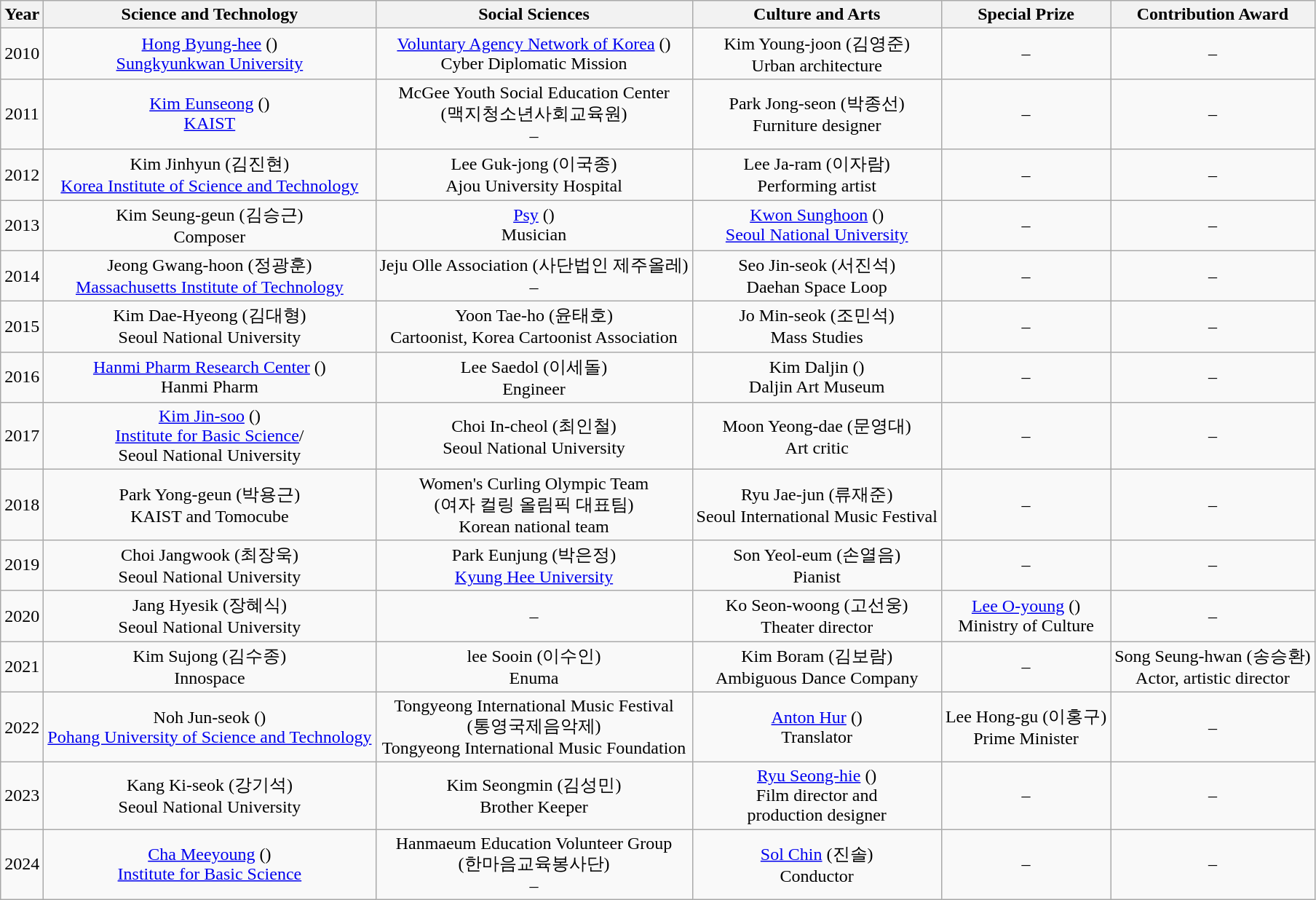<table class="wikitable" style="text-align:center;">
<tr>
<th>Year</th>
<th>Science and Technology</th>
<th>Social Sciences</th>
<th>Culture and Arts</th>
<th>Special Prize</th>
<th>Contribution Award</th>
</tr>
<tr>
<td>2010</td>
<td><a href='#'>Hong Byung-hee</a> ()<br><a href='#'>Sungkyunkwan University</a></td>
<td><a href='#'>Voluntary Agency Network of Korea</a> ()<br>Cyber Diplomatic Mission</td>
<td>Kim Young-joon (김영준)<br>Urban architecture</td>
<td>–</td>
<td>–</td>
</tr>
<tr>
<td>2011</td>
<td><a href='#'>Kim Eunseong</a> ()<br><a href='#'>KAIST</a></td>
<td>McGee Youth Social Education Center<br>(맥지청소년사회교육원)<br>–</td>
<td>Park Jong-seon (박종선)<br>Furniture designer</td>
<td>–</td>
<td>–</td>
</tr>
<tr>
<td>2012</td>
<td>Kim Jinhyun (김진현)<br><a href='#'>Korea Institute of Science and Technology</a></td>
<td>Lee Guk-jong (이국종)<br>Ajou University Hospital</td>
<td>Lee Ja-ram (이자람)<br>Performing artist</td>
<td>–</td>
<td>–</td>
</tr>
<tr>
<td>2013</td>
<td>Kim Seung-geun (김승근)<br>Composer</td>
<td><a href='#'>Psy</a> ()<br>Musician</td>
<td><a href='#'>Kwon Sunghoon</a> ()<br><a href='#'>Seoul National University</a></td>
<td>–</td>
<td>–</td>
</tr>
<tr>
<td>2014</td>
<td>Jeong Gwang-hoon (정광훈)<br><a href='#'>Massachusetts Institute of Technology</a></td>
<td>Jeju Olle Association (사단법인 제주올레)<br>–</td>
<td>Seo Jin-seok (서진석)<br>Daehan Space Loop</td>
<td>–</td>
<td>–</td>
</tr>
<tr>
<td>2015</td>
<td>Kim Dae-Hyeong (김대형)<br>Seoul National University</td>
<td>Yoon Tae-ho (윤태호)<br>Cartoonist, Korea Cartoonist Association</td>
<td>Jo Min-seok (조민석)<br>Mass Studies</td>
<td>–</td>
<td>–</td>
</tr>
<tr>
<td>2016</td>
<td><a href='#'>Hanmi Pharm Research Center</a> ()<br>Hanmi Pharm</td>
<td>Lee Saedol (이세돌)<br>Engineer</td>
<td>Kim Daljin ()<br>Daljin Art Museum</td>
<td>–</td>
<td>–</td>
</tr>
<tr>
<td>2017</td>
<td><a href='#'>Kim Jin-soo</a> ()<br><a href='#'>Institute for Basic Science</a>/<br>Seoul National University</td>
<td>Choi In-cheol (최인철)<br>Seoul National University</td>
<td>Moon Yeong-dae (문영대)<br>Art critic</td>
<td>–</td>
<td>–</td>
</tr>
<tr>
<td>2018</td>
<td>Park Yong-geun (박용근)<br>KAIST and Tomocube</td>
<td>Women's Curling Olympic Team<br>(여자 컬링 올림픽 대표팀)<br>Korean national team</td>
<td>Ryu Jae-jun (류재준)<br>Seoul International Music Festival</td>
<td>–</td>
<td>–</td>
</tr>
<tr>
<td>2019</td>
<td>Choi Jangwook (최장욱)<br>Seoul National University</td>
<td>Park Eunjung (박은정)<br><a href='#'>Kyung Hee University</a></td>
<td>Son Yeol-eum (손열음)<br>Pianist</td>
<td>–</td>
<td>–</td>
</tr>
<tr>
<td>2020</td>
<td>Jang Hyesik (장혜식)<br>Seoul National University</td>
<td>–</td>
<td>Ko Seon-woong (고선웅)<br>Theater director</td>
<td><a href='#'>Lee O-young</a> ()<br>Ministry of Culture</td>
<td>–</td>
</tr>
<tr>
<td>2021</td>
<td>Kim Sujong (김수종)<br>Innospace</td>
<td>lee Sooin (이수인)<br>Enuma</td>
<td>Kim Boram (김보람)<br>Ambiguous Dance Company</td>
<td>–</td>
<td>Song Seung-hwan (송승환)<br>Actor, artistic director</td>
</tr>
<tr>
<td>2022</td>
<td>Noh Jun-seok ()<br><a href='#'>Pohang University of Science and Technology</a></td>
<td>Tongyeong International Music Festival<br>(통영국제음악제)<br>Tongyeong International Music Foundation</td>
<td><a href='#'>Anton Hur</a> ()<br>Translator</td>
<td>Lee Hong-gu (이홍구)<br>Prime Minister</td>
<td>–</td>
</tr>
<tr>
<td>2023</td>
<td>Kang Ki-seok (강기석)<br>Seoul National University</td>
<td>Kim Seongmin (김성민)<br>Brother Keeper</td>
<td><a href='#'>Ryu Seong-hie</a> ()<br>Film director and<br>production designer</td>
<td>–</td>
<td>–</td>
</tr>
<tr>
<td>2024</td>
<td><a href='#'>Cha Meeyoung</a> ()<br><a href='#'>Institute for Basic Science</a></td>
<td>Hanmaeum Education Volunteer Group<br>(한마음교육봉사단)<br>–</td>
<td><a href='#'>Sol Chin</a> (진솔)<br>Conductor</td>
<td>–</td>
<td>–</td>
</tr>
</table>
